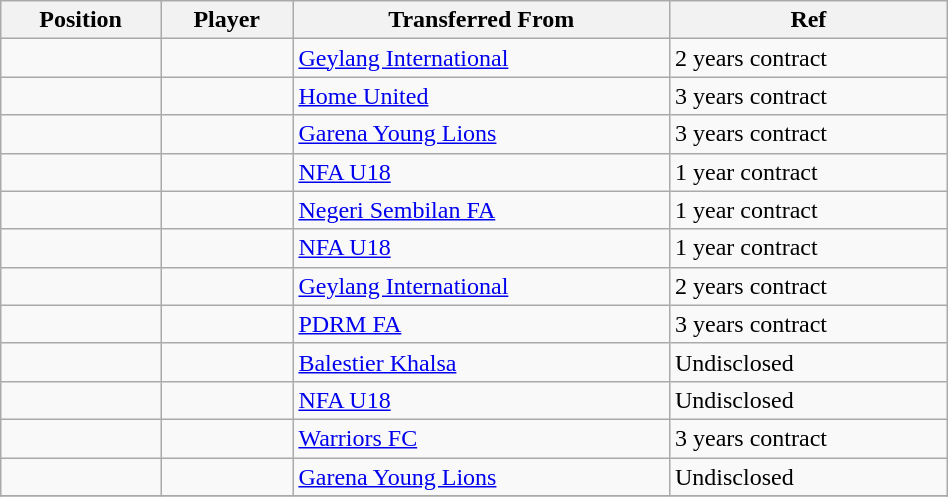<table class="wikitable sortable" style="width:50%; text-align:center; font-size:100%; text-align:left;">
<tr>
<th><strong>Position</strong></th>
<th><strong>Player</strong></th>
<th><strong>Transferred From</strong></th>
<th><strong>Ref</strong></th>
</tr>
<tr>
<td></td>
<td></td>
<td> <a href='#'>Geylang International</a></td>
<td>2 years contract </td>
</tr>
<tr>
<td></td>
<td></td>
<td> <a href='#'>Home United</a></td>
<td>3 years contract </td>
</tr>
<tr>
<td></td>
<td></td>
<td> <a href='#'>Garena Young Lions</a></td>
<td>3 years contract  </td>
</tr>
<tr>
<td></td>
<td></td>
<td> <a href='#'>NFA U18</a></td>
<td>1 year contract </td>
</tr>
<tr>
<td></td>
<td></td>
<td> <a href='#'>Negeri Sembilan FA</a></td>
<td>1 year contract </td>
</tr>
<tr>
<td></td>
<td></td>
<td> <a href='#'>NFA U18</a></td>
<td>1 year contract </td>
</tr>
<tr>
<td></td>
<td></td>
<td> <a href='#'>Geylang International</a></td>
<td>2 years contract </td>
</tr>
<tr>
<td></td>
<td></td>
<td> <a href='#'>PDRM FA</a></td>
<td>3 years contract </td>
</tr>
<tr>
<td></td>
<td></td>
<td> <a href='#'>Balestier Khalsa</a></td>
<td>Undisclosed</td>
</tr>
<tr>
<td></td>
<td></td>
<td> <a href='#'>NFA U18</a></td>
<td>Undisclosed</td>
</tr>
<tr>
<td></td>
<td></td>
<td> <a href='#'>Warriors FC</a></td>
<td>3 years contract </td>
</tr>
<tr>
<td></td>
<td></td>
<td> <a href='#'>Garena Young Lions</a></td>
<td>Undisclosed</td>
</tr>
<tr>
</tr>
</table>
